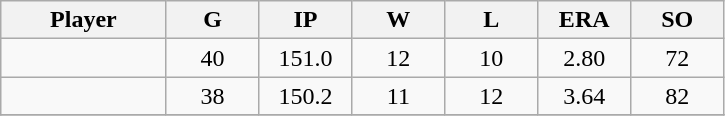<table class="wikitable sortable">
<tr>
<th bgcolor="#DDDDFF" width="16%">Player</th>
<th bgcolor="#DDDDFF" width="9%">G</th>
<th bgcolor="#DDDDFF" width="9%">IP</th>
<th bgcolor="#DDDDFF" width="9%">W</th>
<th bgcolor="#DDDDFF" width="9%">L</th>
<th bgcolor="#DDDDFF" width="9%">ERA</th>
<th bgcolor="#DDDDFF" width="9%">SO</th>
</tr>
<tr align="center">
<td></td>
<td>40</td>
<td>151.0</td>
<td>12</td>
<td>10</td>
<td>2.80</td>
<td>72</td>
</tr>
<tr align="center">
<td></td>
<td>38</td>
<td>150.2</td>
<td>11</td>
<td>12</td>
<td>3.64</td>
<td>82</td>
</tr>
<tr align="center">
</tr>
</table>
